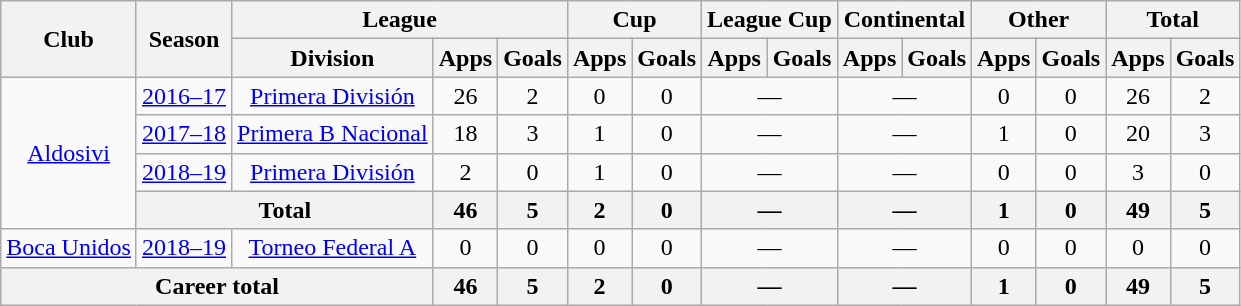<table class="wikitable" style="text-align:center">
<tr>
<th rowspan="2">Club</th>
<th rowspan="2">Season</th>
<th colspan="3">League</th>
<th colspan="2">Cup</th>
<th colspan="2">League Cup</th>
<th colspan="2">Continental</th>
<th colspan="2">Other</th>
<th colspan="2">Total</th>
</tr>
<tr>
<th>Division</th>
<th>Apps</th>
<th>Goals</th>
<th>Apps</th>
<th>Goals</th>
<th>Apps</th>
<th>Goals</th>
<th>Apps</th>
<th>Goals</th>
<th>Apps</th>
<th>Goals</th>
<th>Apps</th>
<th>Goals</th>
</tr>
<tr>
<td rowspan="4"><a href='#'>Aldosivi</a></td>
<td><a href='#'>2016–17</a></td>
<td rowspan="1"><a href='#'>Primera División</a></td>
<td>26</td>
<td>2</td>
<td>0</td>
<td>0</td>
<td colspan="2">—</td>
<td colspan="2">—</td>
<td>0</td>
<td>0</td>
<td>26</td>
<td>2</td>
</tr>
<tr>
<td><a href='#'>2017–18</a></td>
<td rowspan="1"><a href='#'>Primera B Nacional</a></td>
<td>18</td>
<td>3</td>
<td>1</td>
<td>0</td>
<td colspan="2">—</td>
<td colspan="2">—</td>
<td>1</td>
<td>0</td>
<td>20</td>
<td>3</td>
</tr>
<tr>
<td><a href='#'>2018–19</a></td>
<td rowspan="1"><a href='#'>Primera División</a></td>
<td>2</td>
<td>0</td>
<td>1</td>
<td>0</td>
<td colspan="2">—</td>
<td colspan="2">—</td>
<td>0</td>
<td>0</td>
<td>3</td>
<td>0</td>
</tr>
<tr>
<th colspan="2">Total</th>
<th>46</th>
<th>5</th>
<th>2</th>
<th>0</th>
<th colspan="2">—</th>
<th colspan="2">—</th>
<th>1</th>
<th>0</th>
<th>49</th>
<th>5</th>
</tr>
<tr>
<td rowspan="1"><a href='#'>Boca Unidos</a></td>
<td><a href='#'>2018–19</a></td>
<td rowspan="1"><a href='#'>Torneo Federal A</a></td>
<td>0</td>
<td>0</td>
<td>0</td>
<td>0</td>
<td colspan="2">—</td>
<td colspan="2">—</td>
<td>0</td>
<td>0</td>
<td>0</td>
<td>0</td>
</tr>
<tr>
<th colspan="3">Career total</th>
<th>46</th>
<th>5</th>
<th>2</th>
<th>0</th>
<th colspan="2">—</th>
<th colspan="2">—</th>
<th>1</th>
<th>0</th>
<th>49</th>
<th>5</th>
</tr>
</table>
